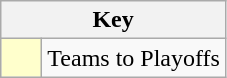<table class="wikitable" style="text-align: center;">
<tr>
<th colspan=2>Key</th>
</tr>
<tr>
<td style="background:#ffffcc; width:20px;"></td>
<td align=left>Teams to Playoffs</td>
</tr>
</table>
